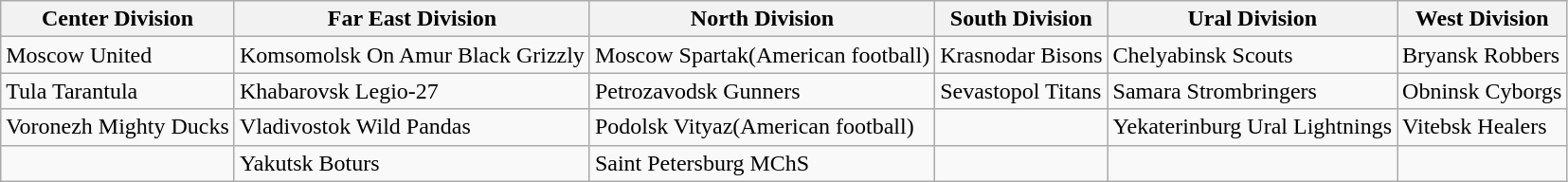<table class="wikitable">
<tr>
<th>Center Division</th>
<th>Far East Division</th>
<th>North Division</th>
<th>South Division</th>
<th>Ural Division</th>
<th>West Division</th>
</tr>
<tr>
<td>Moscow United</td>
<td>Komsomolsk On Amur Black Grizzly</td>
<td>Moscow Spartak(American football)</td>
<td>Krasnodar Bisons</td>
<td>Chelyabinsk Scouts</td>
<td>Bryansk Robbers</td>
</tr>
<tr>
<td>Tula Tarantula</td>
<td>Khabarovsk Legio-27</td>
<td>Petrozavodsk Gunners</td>
<td>Sevastopol Titans</td>
<td>Samara Strombringers</td>
<td>Obninsk Cyborgs</td>
</tr>
<tr>
<td>Voronezh Mighty Ducks</td>
<td>Vladivostok Wild Pandas</td>
<td>Podolsk Vityaz(American football)</td>
<td></td>
<td>Yekaterinburg Ural Lightnings</td>
<td>Vitebsk Healers</td>
</tr>
<tr>
<td></td>
<td>Yakutsk Boturs</td>
<td>Saint Petersburg MChS</td>
<td></td>
<td></td>
<td></td>
</tr>
</table>
